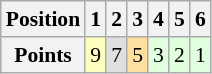<table class="wikitable" style="font-size: 90%;">
<tr>
<th>Position</th>
<th>1</th>
<th>2</th>
<th>3</th>
<th>4</th>
<th>5</th>
<th>6</th>
</tr>
<tr>
<th>Points</th>
<td style="background:#FFFFBF;">9</td>
<td style="background:#DFDFDF;">7</td>
<td style="background:#FFDF9F;">5</td>
<td style="background:#DFFFDF;">3</td>
<td style="background:#DFFFDF;">2</td>
<td style="background:#DFFFDF;">1</td>
</tr>
</table>
